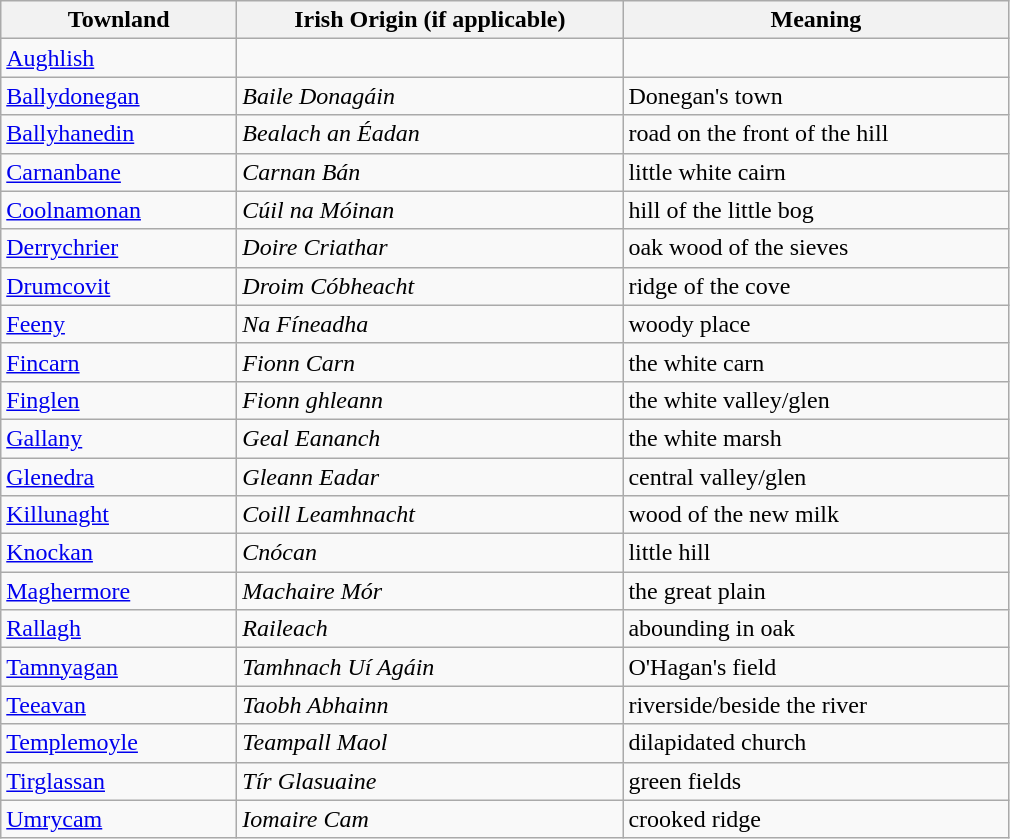<table class="wikitable" style="border:1px solid darkgray;">
<tr>
<th width="150">Townland</th>
<th width="250">Irish Origin (if applicable)</th>
<th width="250">Meaning</th>
</tr>
<tr>
<td><a href='#'>Aughlish</a></td>
<td></td>
<td></td>
</tr>
<tr>
<td><a href='#'>Ballydonegan</a></td>
<td><em>Baile Donagáin</em></td>
<td>Donegan's town</td>
</tr>
<tr>
<td><a href='#'>Ballyhanedin</a></td>
<td><em>Bealach an Éadan </em></td>
<td>road on the front of the hill</td>
</tr>
<tr>
<td><a href='#'>Carnanbane</a></td>
<td><em>Carnan Bán</em></td>
<td>little white cairn</td>
</tr>
<tr>
<td><a href='#'>Coolnamonan</a></td>
<td><em>Cúil na Móinan</em></td>
<td>hill of the little bog</td>
</tr>
<tr>
<td><a href='#'>Derrychrier</a></td>
<td><em>Doire Criathar</em></td>
<td>oak wood of the sieves</td>
</tr>
<tr>
<td><a href='#'>Drumcovit</a></td>
<td><em>Droim Cóbheacht</em></td>
<td>ridge of the cove</td>
</tr>
<tr>
<td><a href='#'>Feeny</a></td>
<td><em>Na Fíneadha</em></td>
<td>woody place</td>
</tr>
<tr>
<td><a href='#'>Fincarn</a></td>
<td><em>Fionn Carn</em></td>
<td>the white carn</td>
</tr>
<tr>
<td><a href='#'>Finglen</a></td>
<td><em>Fionn ghleann</em></td>
<td>the white valley/glen</td>
</tr>
<tr>
<td><a href='#'>Gallany</a></td>
<td><em>Geal Eananch</em></td>
<td>the white marsh</td>
</tr>
<tr>
<td><a href='#'>Glenedra</a></td>
<td><em>Gleann Eadar</em></td>
<td>central valley/glen</td>
</tr>
<tr>
<td><a href='#'>Killunaght</a></td>
<td><em>Coill Leamhnacht</em></td>
<td>wood of the new milk</td>
</tr>
<tr>
<td><a href='#'>Knockan</a></td>
<td><em>Cnócan</em></td>
<td>little hill</td>
</tr>
<tr>
<td><a href='#'>Maghermore</a></td>
<td><em>Machaire Mór</em></td>
<td>the great plain</td>
</tr>
<tr>
<td><a href='#'>Rallagh</a></td>
<td><em>Raileach</em></td>
<td>abounding in oak</td>
</tr>
<tr>
<td><a href='#'>Tamnyagan</a></td>
<td><em>Tamhnach Uí Agáin</em></td>
<td>O'Hagan's field</td>
</tr>
<tr>
<td><a href='#'>Teeavan</a></td>
<td><em>Taobh Abhainn</em></td>
<td>riverside/beside the river</td>
</tr>
<tr>
<td><a href='#'>Templemoyle</a></td>
<td><em>Teampall Maol</em></td>
<td>dilapidated church</td>
</tr>
<tr>
<td><a href='#'>Tirglassan</a></td>
<td><em>Tír Glasuaine</em></td>
<td>green fields</td>
</tr>
<tr>
<td><a href='#'>Umrycam</a></td>
<td><em>Iomaire Cam</em></td>
<td>crooked ridge</td>
</tr>
</table>
